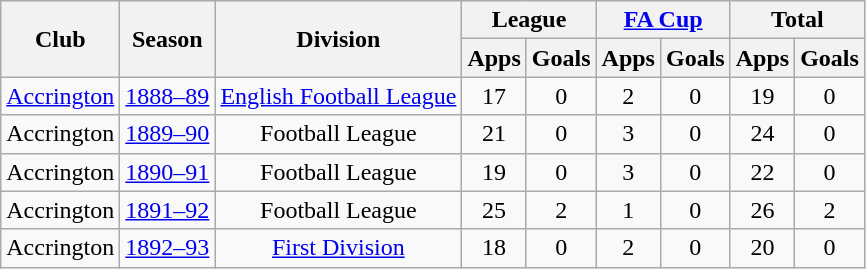<table class="wikitable" style="text-align:center;">
<tr>
<th rowspan="2">Club</th>
<th rowspan="2">Season</th>
<th rowspan="2">Division</th>
<th colspan="2">League</th>
<th colspan="2"><a href='#'>FA Cup</a></th>
<th colspan="2">Total</th>
</tr>
<tr>
<th>Apps</th>
<th>Goals</th>
<th>Apps</th>
<th>Goals</th>
<th>Apps</th>
<th>Goals</th>
</tr>
<tr>
<td><a href='#'>Accrington</a></td>
<td><a href='#'>1888–89</a></td>
<td><a href='#'>English Football League</a></td>
<td>17</td>
<td>0</td>
<td>2</td>
<td>0</td>
<td>19</td>
<td>0</td>
</tr>
<tr>
<td>Accrington</td>
<td><a href='#'>1889–90</a></td>
<td>Football League</td>
<td>21</td>
<td>0</td>
<td>3</td>
<td>0</td>
<td>24</td>
<td>0</td>
</tr>
<tr>
<td>Accrington</td>
<td><a href='#'>1890–91</a></td>
<td>Football League</td>
<td>19</td>
<td>0</td>
<td>3</td>
<td>0</td>
<td>22</td>
<td>0</td>
</tr>
<tr>
<td>Accrington</td>
<td><a href='#'>1891–92</a></td>
<td>Football League</td>
<td>25</td>
<td>2</td>
<td>1</td>
<td>0</td>
<td>26</td>
<td>2</td>
</tr>
<tr>
<td>Accrington</td>
<td><a href='#'>1892–93</a></td>
<td><a href='#'>First Division</a></td>
<td>18</td>
<td>0</td>
<td>2</td>
<td>0</td>
<td>20</td>
<td>0</td>
</tr>
</table>
